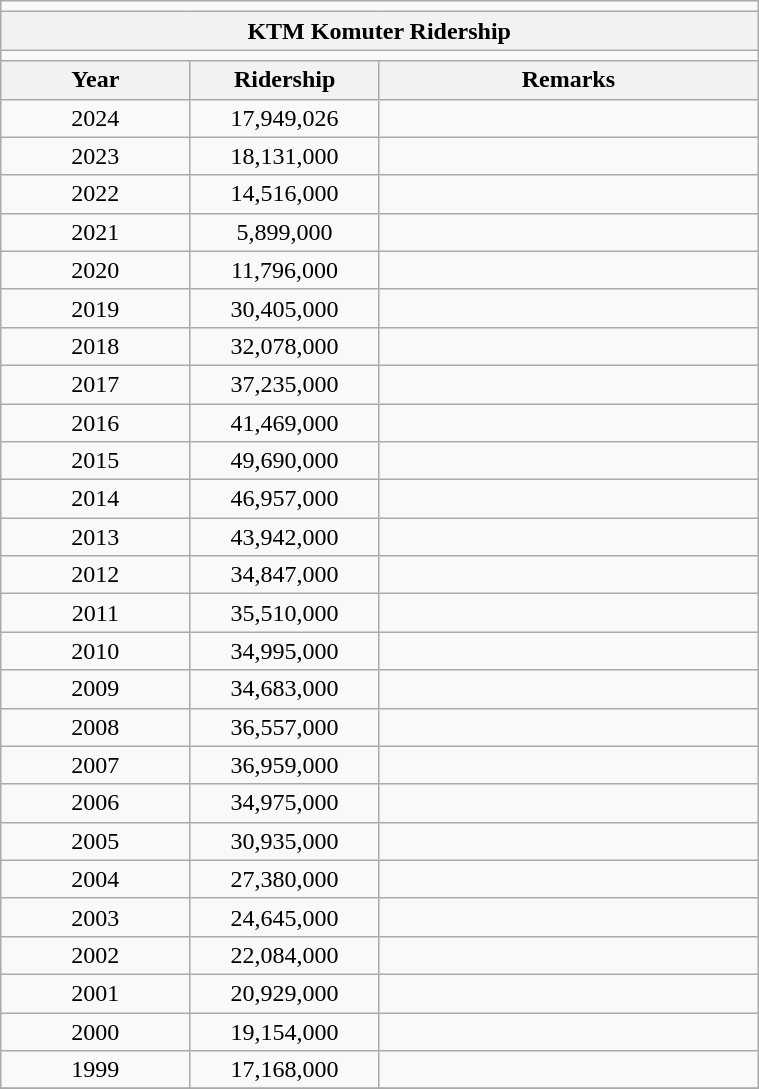<table class="wikitable" style="width:40%">
<tr>
<td colspan=4 align="center" bgcolor=></td>
</tr>
<tr>
<th colspan=4 align="center">KTM Komuter Ridership</th>
</tr>
<tr>
<td colspan=4 align="center" bgcolor=></td>
</tr>
<tr>
<th style="width:20%">Year</th>
<th style="width:20%">Ridership</th>
<th style="width:40%">Remarks</th>
</tr>
<tr>
<td align="center">2024</td>
<td align="center">17,949,026</td>
<td></td>
</tr>
<tr>
<td align="center">2023</td>
<td align="center">18,131,000</td>
<td></td>
</tr>
<tr>
<td align="center">2022</td>
<td align="center">14,516,000</td>
<td></td>
</tr>
<tr>
<td align="center">2021</td>
<td align="center">5,899,000</td>
<td></td>
</tr>
<tr>
<td align="center">2020</td>
<td align="center">11,796,000</td>
<td></td>
</tr>
<tr>
<td align="center">2019</td>
<td align="center">30,405,000</td>
<td></td>
</tr>
<tr>
<td align="center">2018</td>
<td align="center">32,078,000</td>
<td></td>
</tr>
<tr>
<td align="center">2017</td>
<td align="center">37,235,000</td>
<td></td>
</tr>
<tr>
<td align="center">2016</td>
<td align="center">41,469,000</td>
<td></td>
</tr>
<tr>
<td align="center">2015</td>
<td align="center">49,690,000</td>
<td></td>
</tr>
<tr>
<td align="center">2014</td>
<td align="center">46,957,000</td>
<td></td>
</tr>
<tr>
<td align="center">2013</td>
<td align="center">43,942,000</td>
<td></td>
</tr>
<tr>
<td align="center">2012</td>
<td align="center">34,847,000</td>
<td></td>
</tr>
<tr>
<td align="center">2011</td>
<td align="center">35,510,000</td>
<td></td>
</tr>
<tr>
<td align="center">2010</td>
<td align="center">34,995,000</td>
<td></td>
</tr>
<tr>
<td align="center">2009</td>
<td align="center">34,683,000</td>
<td></td>
</tr>
<tr>
<td align="center">2008</td>
<td align="center">36,557,000</td>
<td></td>
</tr>
<tr>
<td align="center">2007</td>
<td align="center">36,959,000</td>
<td></td>
</tr>
<tr>
<td align="center">2006</td>
<td align="center">34,975,000</td>
<td></td>
</tr>
<tr>
<td align="center">2005</td>
<td align="center">30,935,000</td>
<td></td>
</tr>
<tr>
<td align="center">2004</td>
<td align="center">27,380,000</td>
<td></td>
</tr>
<tr>
<td align="center">2003</td>
<td align="center">24,645,000</td>
<td></td>
</tr>
<tr>
<td align="center">2002</td>
<td align="center">22,084,000</td>
<td></td>
</tr>
<tr>
<td align="center">2001</td>
<td align="center">20,929,000</td>
<td></td>
</tr>
<tr>
<td align="center">2000</td>
<td align="center">19,154,000</td>
<td></td>
</tr>
<tr>
<td align="center">1999</td>
<td align="center">17,168,000</td>
<td></td>
</tr>
<tr>
</tr>
</table>
